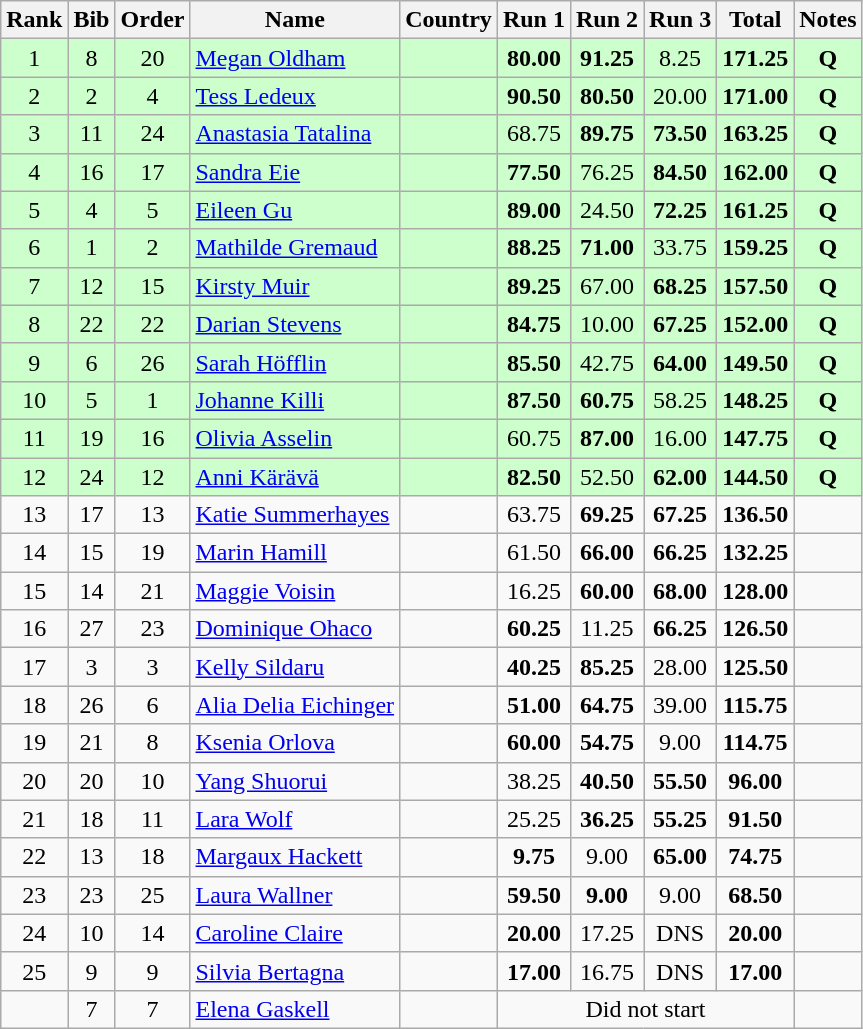<table class="wikitable sortable" style="text-align:center">
<tr>
<th>Rank</th>
<th>Bib</th>
<th>Order</th>
<th>Name</th>
<th>Country</th>
<th>Run 1</th>
<th>Run 2</th>
<th>Run 3</th>
<th>Total</th>
<th>Notes</th>
</tr>
<tr bgcolor=#ccffcc>
<td>1</td>
<td>8</td>
<td>20</td>
<td align=left><a href='#'>Megan Oldham</a></td>
<td align=left></td>
<td><strong>80.00</strong></td>
<td><strong>91.25</strong></td>
<td>8.25</td>
<td><strong>171.25</strong></td>
<td><strong>Q</strong></td>
</tr>
<tr bgcolor=#ccffcc>
<td>2</td>
<td>2</td>
<td>4</td>
<td align=left><a href='#'>Tess Ledeux</a></td>
<td align=left></td>
<td><strong>90.50</strong></td>
<td><strong>80.50</strong></td>
<td>20.00</td>
<td><strong>171.00</strong></td>
<td><strong>Q</strong></td>
</tr>
<tr bgcolor=#ccffcc>
<td>3</td>
<td>11</td>
<td>24</td>
<td align=left><a href='#'>Anastasia Tatalina</a></td>
<td align=left></td>
<td>68.75</td>
<td><strong>89.75</strong></td>
<td><strong>73.50</strong></td>
<td><strong>163.25</strong></td>
<td><strong>Q</strong></td>
</tr>
<tr bgcolor=#ccffcc>
<td>4</td>
<td>16</td>
<td>17</td>
<td align=left><a href='#'>Sandra Eie</a></td>
<td align=left></td>
<td><strong>77.50</strong></td>
<td>76.25</td>
<td><strong>84.50</strong></td>
<td><strong>162.00</strong></td>
<td><strong>Q</strong></td>
</tr>
<tr bgcolor=#ccffcc>
<td>5</td>
<td>4</td>
<td>5</td>
<td align=left><a href='#'>Eileen Gu</a></td>
<td align=left></td>
<td><strong>89.00</strong></td>
<td>24.50</td>
<td><strong>72.25</strong></td>
<td><strong>161.25</strong></td>
<td><strong>Q</strong></td>
</tr>
<tr bgcolor=#ccffcc>
<td>6</td>
<td>1</td>
<td>2</td>
<td align=left><a href='#'>Mathilde Gremaud</a></td>
<td align=left></td>
<td><strong>88.25</strong></td>
<td><strong>71.00</strong></td>
<td>33.75</td>
<td><strong>159.25</strong></td>
<td><strong>Q</strong></td>
</tr>
<tr bgcolor=#ccffcc>
<td>7</td>
<td>12</td>
<td>15</td>
<td align=left><a href='#'>Kirsty Muir</a></td>
<td align=left></td>
<td><strong>89.25</strong></td>
<td>67.00</td>
<td><strong>68.25</strong></td>
<td><strong>157.50</strong></td>
<td><strong>Q</strong></td>
</tr>
<tr bgcolor=#ccffcc>
<td>8</td>
<td>22</td>
<td>22</td>
<td align=left><a href='#'>Darian Stevens</a></td>
<td align=left></td>
<td><strong>84.75</strong></td>
<td>10.00</td>
<td><strong>67.25</strong></td>
<td><strong>152.00</strong></td>
<td><strong>Q</strong></td>
</tr>
<tr bgcolor=#ccffcc>
<td>9</td>
<td>6</td>
<td>26</td>
<td align=left><a href='#'>Sarah Höfflin</a></td>
<td align=left></td>
<td><strong>85.50</strong></td>
<td>42.75</td>
<td><strong>64.00</strong></td>
<td><strong>149.50</strong></td>
<td><strong>Q</strong></td>
</tr>
<tr bgcolor=#ccffcc>
<td>10</td>
<td>5</td>
<td>1</td>
<td align=left><a href='#'>Johanne Killi</a></td>
<td align=left></td>
<td><strong>87.50</strong></td>
<td><strong>60.75</strong></td>
<td>58.25</td>
<td><strong>148.25</strong></td>
<td><strong>Q</strong></td>
</tr>
<tr bgcolor=#ccffcc>
<td>11</td>
<td>19</td>
<td>16</td>
<td align=left><a href='#'>Olivia Asselin</a></td>
<td align=left></td>
<td>60.75</td>
<td><strong>87.00</strong></td>
<td>16.00</td>
<td><strong>147.75</strong></td>
<td><strong>Q</strong></td>
</tr>
<tr bgcolor=#ccffcc>
<td>12</td>
<td>24</td>
<td>12</td>
<td align=left><a href='#'>Anni Kärävä</a></td>
<td align=left></td>
<td><strong>82.50</strong></td>
<td>52.50</td>
<td><strong>62.00</strong></td>
<td><strong>144.50</strong></td>
<td><strong>Q</strong></td>
</tr>
<tr>
<td>13</td>
<td>17</td>
<td>13</td>
<td align=left><a href='#'>Katie Summerhayes</a></td>
<td align=left></td>
<td>63.75</td>
<td><strong>69.25</strong></td>
<td><strong>67.25</strong></td>
<td><strong>136.50</strong></td>
<td></td>
</tr>
<tr>
<td>14</td>
<td>15</td>
<td>19</td>
<td align=left><a href='#'>Marin Hamill</a></td>
<td align=left></td>
<td>61.50</td>
<td><strong>66.00</strong></td>
<td><strong>66.25</strong></td>
<td><strong>132.25</strong></td>
<td></td>
</tr>
<tr>
<td>15</td>
<td>14</td>
<td>21</td>
<td align=left><a href='#'>Maggie Voisin</a></td>
<td align=left></td>
<td>16.25</td>
<td><strong>60.00</strong></td>
<td><strong>68.00</strong></td>
<td><strong>128.00</strong></td>
<td></td>
</tr>
<tr>
<td>16</td>
<td>27</td>
<td>23</td>
<td align=left><a href='#'>Dominique Ohaco</a></td>
<td align=left></td>
<td><strong>60.25</strong></td>
<td>11.25</td>
<td><strong>66.25</strong></td>
<td><strong>126.50</strong></td>
<td></td>
</tr>
<tr>
<td>17</td>
<td>3</td>
<td>3</td>
<td align=left><a href='#'>Kelly Sildaru</a></td>
<td align=left></td>
<td><strong>40.25</strong></td>
<td><strong>85.25</strong></td>
<td>28.00</td>
<td><strong>125.50</strong></td>
<td></td>
</tr>
<tr>
<td>18</td>
<td>26</td>
<td>6</td>
<td align=left><a href='#'>Alia Delia Eichinger</a></td>
<td align=left></td>
<td><strong>51.00</strong></td>
<td><strong>64.75</strong></td>
<td>39.00</td>
<td><strong>115.75</strong></td>
<td></td>
</tr>
<tr>
<td>19</td>
<td>21</td>
<td>8</td>
<td align=left><a href='#'>Ksenia Orlova</a></td>
<td align=left></td>
<td><strong>60.00</strong></td>
<td><strong>54.75</strong></td>
<td>9.00</td>
<td><strong>114.75</strong></td>
<td></td>
</tr>
<tr>
<td>20</td>
<td>20</td>
<td>10</td>
<td align=left><a href='#'>Yang Shuorui</a></td>
<td align=left></td>
<td>38.25</td>
<td><strong>40.50</strong></td>
<td><strong>55.50</strong></td>
<td><strong>96.00</strong></td>
<td></td>
</tr>
<tr>
<td>21</td>
<td>18</td>
<td>11</td>
<td align=left><a href='#'>Lara Wolf</a></td>
<td align=left></td>
<td>25.25</td>
<td><strong>36.25</strong></td>
<td><strong>55.25</strong></td>
<td><strong>91.50</strong></td>
<td></td>
</tr>
<tr>
<td>22</td>
<td>13</td>
<td>18</td>
<td align=left><a href='#'>Margaux Hackett</a></td>
<td align=left></td>
<td><strong>9.75</strong></td>
<td>9.00</td>
<td><strong>65.00</strong></td>
<td><strong>74.75</strong></td>
<td></td>
</tr>
<tr>
<td>23</td>
<td>23</td>
<td>25</td>
<td align=left><a href='#'>Laura Wallner</a></td>
<td align=left></td>
<td><strong>59.50</strong></td>
<td><strong>9.00</strong></td>
<td>9.00</td>
<td><strong>68.50</strong></td>
<td></td>
</tr>
<tr>
<td>24</td>
<td>10</td>
<td>14</td>
<td align=left><a href='#'>Caroline Claire</a></td>
<td align=left></td>
<td><strong>20.00</strong></td>
<td>17.25</td>
<td>DNS</td>
<td><strong>20.00</strong></td>
<td></td>
</tr>
<tr>
<td>25</td>
<td>9</td>
<td>9</td>
<td align=left><a href='#'>Silvia Bertagna</a></td>
<td align=left></td>
<td><strong>17.00</strong></td>
<td>16.75</td>
<td>DNS</td>
<td><strong>17.00</strong></td>
<td></td>
</tr>
<tr>
<td></td>
<td>7</td>
<td>7</td>
<td align=left><a href='#'>Elena Gaskell</a></td>
<td align=left></td>
<td colspan=4>Did not start</td>
<td></td>
</tr>
</table>
